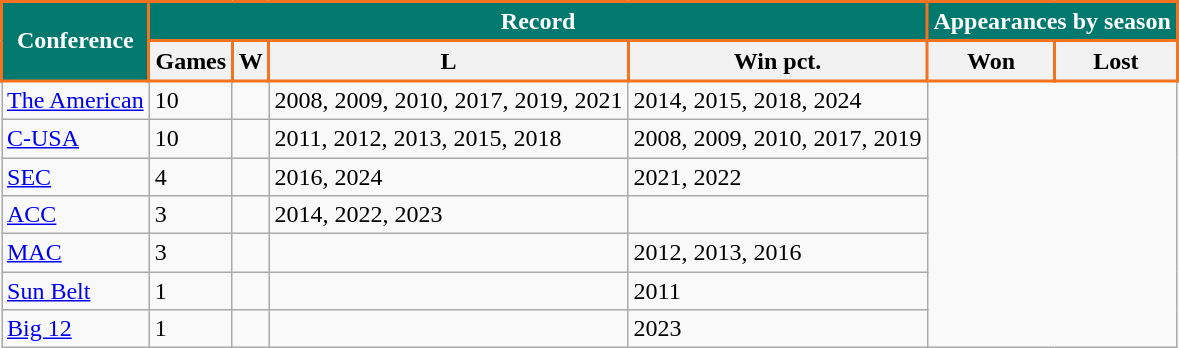<table class="wikitable sortable">
<tr>
<th style="background:#01796F; color:#FFFFFF; border: 2px solid #F47321;" rowspan=2>Conference</th>
<th style="background:#01796F; color:#FFFFFF; border: 2px solid #F47321;" colspan=4>Record</th>
<th style="background:#01796F; color:#FFFFFF; border: 2px solid #F47321;" colspan=2>Appearances by season</th>
</tr>
<tr>
<th style="border: 2px solid #F47321;">Games</th>
<th style="border: 2px solid #F47321;">W</th>
<th style="border: 2px solid #F47321;">L</th>
<th style="border: 2px solid #F47321;">Win pct.</th>
<th style="border: 2px solid #F47321;" class=unsortable>Won</th>
<th style="border: 2px solid #F47321;" class=unsortable>Lost</th>
</tr>
<tr>
<td><a href='#'>The American</a></td>
<td>10</td>
<td></td>
<td>2008, 2009, 2010, 2017, 2019, 2021</td>
<td>2014, 2015, 2018, 2024</td>
</tr>
<tr>
<td><a href='#'>C-USA</a></td>
<td>10</td>
<td></td>
<td>2011, 2012, 2013, 2015, 2018</td>
<td>2008, 2009, 2010, 2017, 2019</td>
</tr>
<tr>
<td><a href='#'>SEC</a></td>
<td>4</td>
<td></td>
<td>2016, 2024</td>
<td>2021, 2022</td>
</tr>
<tr>
<td><a href='#'>ACC</a></td>
<td>3</td>
<td></td>
<td>2014, 2022, 2023</td>
<td></td>
</tr>
<tr>
<td><a href='#'>MAC</a></td>
<td>3</td>
<td></td>
<td></td>
<td>2012, 2013, 2016</td>
</tr>
<tr>
<td><a href='#'>Sun Belt</a></td>
<td>1</td>
<td></td>
<td></td>
<td>2011</td>
</tr>
<tr>
<td><a href='#'>Big 12</a></td>
<td>1</td>
<td></td>
<td></td>
<td>2023</td>
</tr>
</table>
